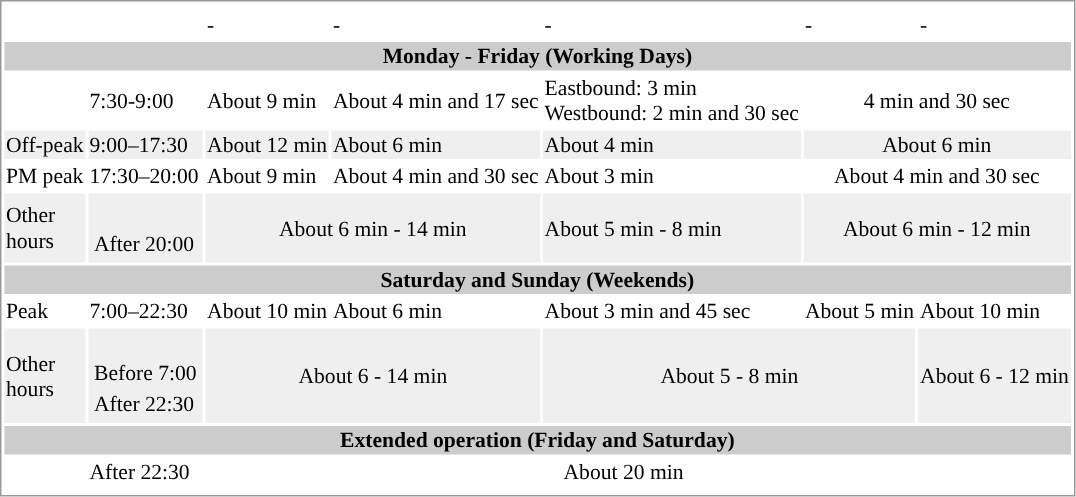<table class="mw-collapsible" border="0" style="border:1px solid #999;background-color:white;text-align:left;font-size:90%">
<tr>
<th colspan="7" style="text-align: center"></th>
</tr>
<tr>
<td colspan="2"></td>
<td> - <br> </td>
<td> - <br> </td>
<td> - <br> </td>
<td> - <br> </td>
<td> - <br> </td>
</tr>
<tr bgcolor="#cccccc">
<th colspan="7" align="center">Monday - Friday (Working Days)</th>
</tr>
<tr>
<td></td>
<td>7:30-9:00</td>
<td>About 9 min</td>
<td>About 4 min and 17 sec</td>
<td>Eastbound: 3 min<br>Westbound: 2 min and 30 sec</td>
<td colspan="2" align="center">4 min and 30 sec</td>
</tr>
<tr bgcolor="#EFEFEF">
<td>Off-peak</td>
<td>9:00–17:30</td>
<td>About 12 min</td>
<td>About 6 min</td>
<td>About 4 min</td>
<td colspan="2" align="center">About 6 min</td>
</tr>
<tr>
<td>PM peak</td>
<td>17:30–20:00</td>
<td>About 9 min</td>
<td>About 4 min and 30 sec</td>
<td>About 3 min</td>
<td colspan="2" align="center">About 4 min and 30 sec</td>
</tr>
<tr bgcolor="#EFEFEF">
<td>Other<br> hours</td>
<td><br><table>
<tr>
<td></td>
</tr>
<tr>
<td>After 20:00</td>
</tr>
</table>
</td>
<td colspan="2" align="center">About 6 min - 14 min</td>
<td>About 5 min - 8 min</td>
<td colspan="2" align="center">About 6 min - 12 min</td>
</tr>
<tr bgcolor="#cccccc">
<th colspan="7" align="center">Saturday and Sunday (Weekends)</th>
</tr>
<tr>
<td>Peak</td>
<td>7:00–22:30</td>
<td>About 10 min</td>
<td>About 6 min</td>
<td>About 3 min and 45 sec</td>
<td>About 5 min</td>
<td>About 10 min</td>
</tr>
<tr bgcolor="#EFEFEF">
<td>Other<br> hours</td>
<td><br><table>
<tr>
<td>Before 7:00</td>
</tr>
<tr>
<td>After 22:30</td>
</tr>
</table>
</td>
<td colspan="2" align="center">About 6 - 14 min</td>
<td colspan="2" align="center">About 5 - 8 min</td>
<td>About 6 - 12 min</td>
</tr>
<tr bgcolor="#cccccc">
<th colspan="7" align="center">Extended operation (Friday and Saturday)</th>
</tr>
<tr>
<td></td>
<td>After 22:30</td>
<td></td>
<td colspan="3" align="center">About 20 min</td>
</tr>
<tr style="background:#">
<td colspan="7"></onlyinclude></td>
</tr>
</table>
